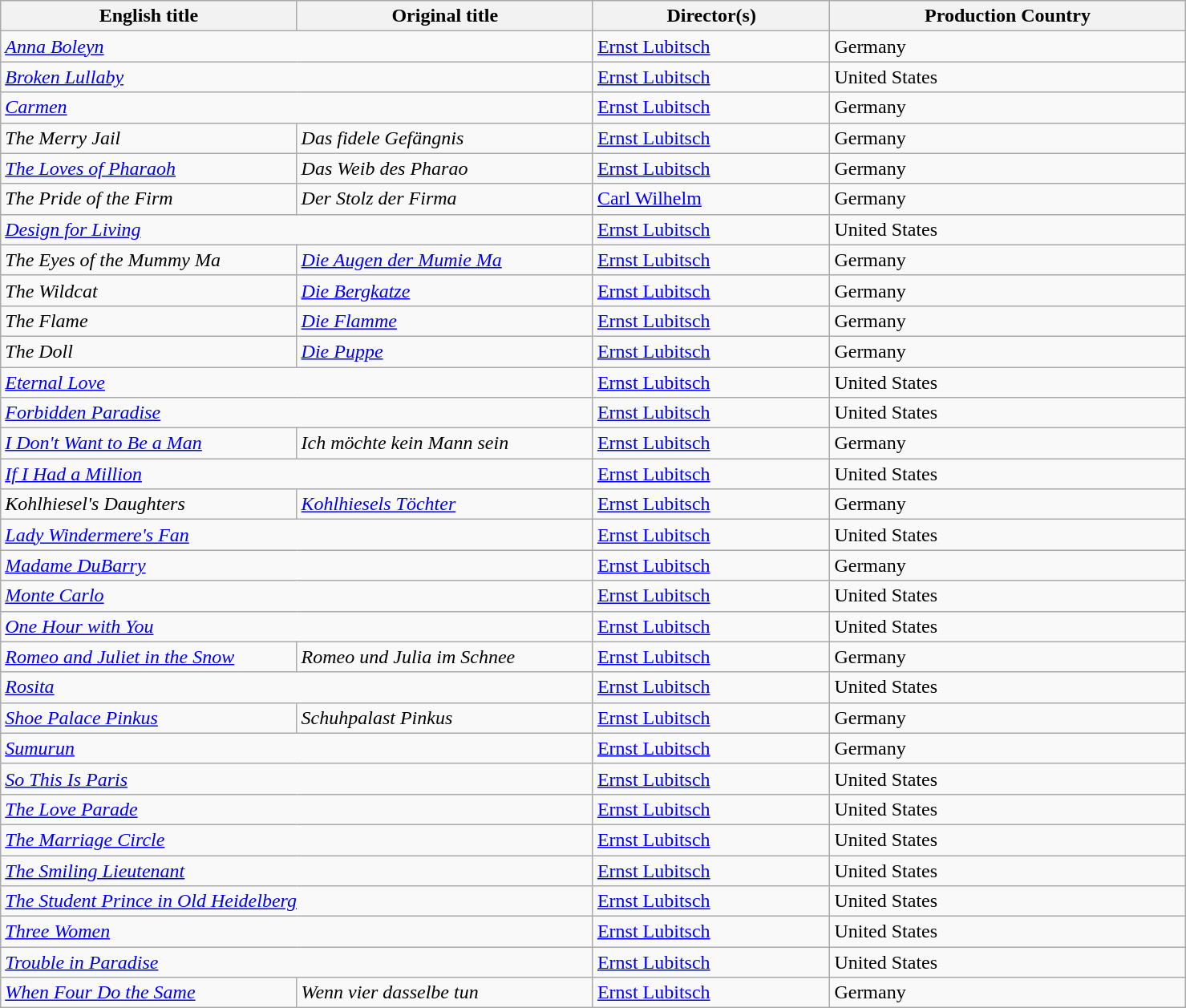<table class="wikitable" width="78%" cellpadding="5">
<tr>
<th width="25%">English title</th>
<th width="25%">Original title</th>
<th width="20%">Director(s)</th>
<th width="30%">Production Country</th>
</tr>
<tr>
<td colspan="2"><em><a href='#'>Anna Boleyn</a></em></td>
<td><a href='#'>Ernst Lubitsch</a></td>
<td>Germany</td>
</tr>
<tr>
<td colspan="2"><em><a href='#'>Broken Lullaby</a></em></td>
<td><a href='#'>Ernst Lubitsch</a></td>
<td>United States</td>
</tr>
<tr>
<td colspan="2"><em><a href='#'>Carmen</a></em></td>
<td><a href='#'>Ernst Lubitsch</a></td>
<td>Germany</td>
</tr>
<tr>
<td><em>The Merry Jail</em></td>
<td><em>Das fidele Gefängnis</em></td>
<td><a href='#'>Ernst Lubitsch</a></td>
<td>Germany</td>
</tr>
<tr>
<td><em><a href='#'>The Loves of Pharaoh</a></em></td>
<td><em>Das Weib des Pharao</em></td>
<td><a href='#'>Ernst Lubitsch</a></td>
<td>Germany</td>
</tr>
<tr>
<td><em>The Pride of the Firm</em></td>
<td><em>Der Stolz der Firma</em></td>
<td><a href='#'>Carl Wilhelm</a></td>
<td>Germany</td>
</tr>
<tr>
<td colspan="2"><em><a href='#'>Design for Living</a></em></td>
<td><a href='#'>Ernst Lubitsch</a></td>
<td>United States</td>
</tr>
<tr>
<td><em>The Eyes of the Mummy Ma</em></td>
<td><em><a href='#'>Die Augen der Mumie Ma</a></em></td>
<td><a href='#'>Ernst Lubitsch</a></td>
<td>Germany</td>
</tr>
<tr>
<td><em>The Wildcat</em></td>
<td><em><a href='#'>Die Bergkatze</a></em></td>
<td><a href='#'>Ernst Lubitsch</a></td>
<td>Germany</td>
</tr>
<tr>
<td><em>The Flame</em></td>
<td><em><a href='#'>Die Flamme</a></em></td>
<td><a href='#'>Ernst Lubitsch</a></td>
<td>Germany</td>
</tr>
<tr>
<td><em>The Doll</em></td>
<td><em><a href='#'>Die Puppe</a></em></td>
<td><a href='#'>Ernst Lubitsch</a></td>
<td>Germany</td>
</tr>
<tr>
<td colspan="2"><em><a href='#'>Eternal Love</a></em></td>
<td><a href='#'>Ernst Lubitsch</a></td>
<td>United States</td>
</tr>
<tr>
<td colspan="2"><em><a href='#'>Forbidden Paradise</a></em></td>
<td><a href='#'>Ernst Lubitsch</a></td>
<td>United States</td>
</tr>
<tr>
<td><em><a href='#'>I Don't Want to Be a Man</a></em></td>
<td><em>Ich möchte kein Mann sein</em></td>
<td><a href='#'>Ernst Lubitsch</a></td>
<td>Germany</td>
</tr>
<tr>
<td colspan="2"><em><a href='#'>If I Had a Million</a></em></td>
<td><a href='#'>Ernst Lubitsch</a></td>
<td>United States</td>
</tr>
<tr>
<td><em>Kohlhiesel's Daughters</em></td>
<td><em><a href='#'>Kohlhiesels Töchter</a></em></td>
<td><a href='#'>Ernst Lubitsch</a></td>
<td>Germany</td>
</tr>
<tr>
<td colspan="2"><em><a href='#'>Lady Windermere's Fan</a></em></td>
<td><a href='#'>Ernst Lubitsch</a></td>
<td>United States</td>
</tr>
<tr>
<td colspan="2"><em><a href='#'>Madame DuBarry</a></em></td>
<td><a href='#'>Ernst Lubitsch</a></td>
<td>Germany</td>
</tr>
<tr>
<td colspan="2"><em><a href='#'>Monte Carlo</a></em></td>
<td><a href='#'>Ernst Lubitsch</a></td>
<td>United States</td>
</tr>
<tr>
<td colspan="2"><em><a href='#'>One Hour with You</a></em></td>
<td><a href='#'>Ernst Lubitsch</a></td>
<td>United States</td>
</tr>
<tr>
<td><em><a href='#'>Romeo and Juliet in the Snow</a></em></td>
<td><em>Romeo und Julia im Schnee</em></td>
<td><a href='#'>Ernst Lubitsch</a></td>
<td>Germany</td>
</tr>
<tr>
<td colspan="2"><em><a href='#'>Rosita</a></em></td>
<td><a href='#'>Ernst Lubitsch</a></td>
<td>United States</td>
</tr>
<tr>
<td><em><a href='#'>Shoe Palace Pinkus</a></em></td>
<td><em>Schuhpalast Pinkus</em></td>
<td><a href='#'>Ernst Lubitsch</a></td>
<td>Germany</td>
</tr>
<tr>
<td colspan="2"><em><a href='#'>Sumurun</a></em></td>
<td><a href='#'>Ernst Lubitsch</a></td>
<td>Germany</td>
</tr>
<tr>
<td colspan="2"><em><a href='#'>So This Is Paris</a></em></td>
<td><a href='#'>Ernst Lubitsch</a></td>
<td>United States</td>
</tr>
<tr>
<td colspan="2"><em><a href='#'>The Love Parade</a></em></td>
<td><a href='#'>Ernst Lubitsch</a></td>
<td>United States</td>
</tr>
<tr>
<td colspan="2"><em><a href='#'>The Marriage Circle</a></em></td>
<td><a href='#'>Ernst Lubitsch</a></td>
<td>United States</td>
</tr>
<tr>
<td colspan="2"><em><a href='#'>The Smiling Lieutenant</a></em></td>
<td><a href='#'>Ernst Lubitsch</a></td>
<td>United States</td>
</tr>
<tr>
<td colspan="2"><em><a href='#'>The Student Prince in Old Heidelberg</a></em></td>
<td><a href='#'>Ernst Lubitsch</a></td>
<td>United States</td>
</tr>
<tr>
<td colspan="2"><em><a href='#'>Three Women</a></em></td>
<td><a href='#'>Ernst Lubitsch</a></td>
<td>United States</td>
</tr>
<tr>
<td colspan="2"><em><a href='#'>Trouble in Paradise</a></em></td>
<td><a href='#'>Ernst Lubitsch</a></td>
<td>United States</td>
</tr>
<tr>
<td><em><a href='#'>When Four Do the Same</a></em></td>
<td><em>Wenn vier dasselbe tun</em></td>
<td><a href='#'>Ernst Lubitsch</a></td>
<td>Germany</td>
</tr>
</table>
